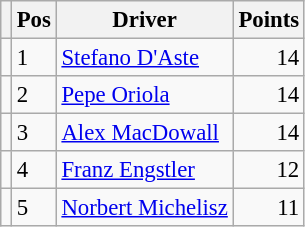<table class="wikitable" style="font-size: 95%;">
<tr>
<th></th>
<th>Pos</th>
<th>Driver</th>
<th>Points</th>
</tr>
<tr>
<td align="left"></td>
<td>1</td>
<td> <a href='#'>Stefano D'Aste</a></td>
<td align="right">14</td>
</tr>
<tr>
<td align="left"></td>
<td>2</td>
<td> <a href='#'>Pepe Oriola</a></td>
<td align="right">14</td>
</tr>
<tr>
<td align="left"></td>
<td>3</td>
<td> <a href='#'>Alex MacDowall</a></td>
<td align="right">14</td>
</tr>
<tr>
<td align="left"></td>
<td>4</td>
<td> <a href='#'>Franz Engstler</a></td>
<td align="right">12</td>
</tr>
<tr>
<td align="left"></td>
<td>5</td>
<td> <a href='#'>Norbert Michelisz</a></td>
<td align="right">11</td>
</tr>
</table>
